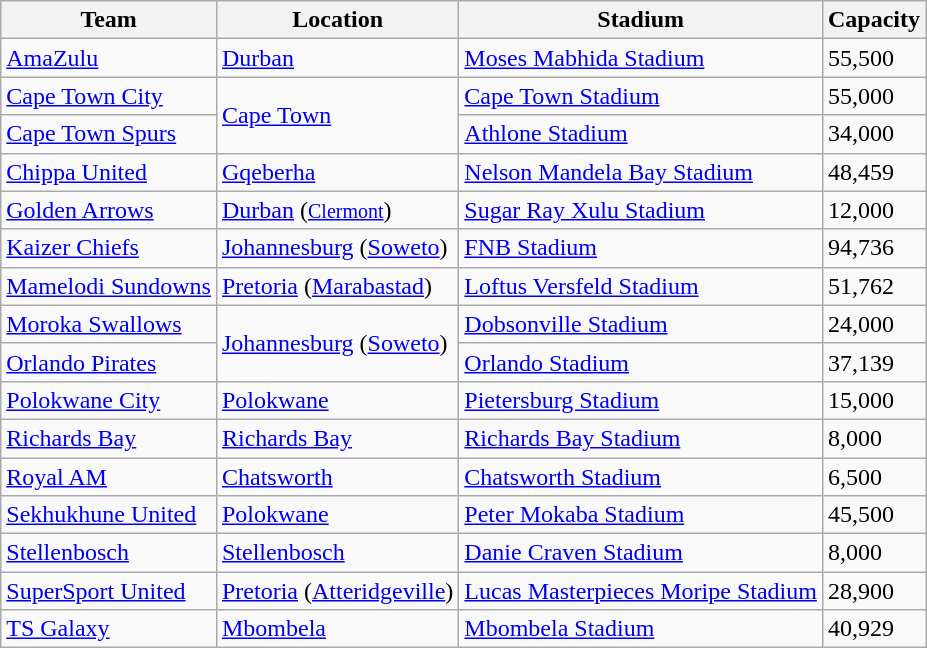<table class="wikitable sortable">
<tr>
<th>Team</th>
<th>Location</th>
<th>Stadium</th>
<th>Capacity</th>
</tr>
<tr>
<td><a href='#'>AmaZulu</a></td>
<td><a href='#'>Durban</a></td>
<td><a href='#'>Moses Mabhida Stadium</a></td>
<td>55,500</td>
</tr>
<tr>
<td><a href='#'>Cape Town City</a></td>
<td rowspan="2"><a href='#'>Cape Town</a></td>
<td><a href='#'>Cape Town Stadium</a></td>
<td>55,000</td>
</tr>
<tr>
<td><a href='#'>Cape Town Spurs</a></td>
<td><a href='#'>Athlone Stadium</a></td>
<td>34,000</td>
</tr>
<tr>
<td><a href='#'>Chippa United</a></td>
<td><a href='#'>Gqeberha</a></td>
<td><a href='#'>Nelson Mandela Bay Stadium</a></td>
<td>48,459</td>
</tr>
<tr>
<td><a href='#'>Golden Arrows</a></td>
<td><a href='#'>Durban</a> (<a href='#'><small>Clermont</small></a>)</td>
<td><a href='#'>Sugar Ray Xulu Stadium</a></td>
<td>12,000</td>
</tr>
<tr>
<td><a href='#'>Kaizer Chiefs</a></td>
<td><a href='#'>Johannesburg</a> (<a href='#'>Soweto</a>)</td>
<td><a href='#'>FNB Stadium</a></td>
<td>94,736</td>
</tr>
<tr>
<td><a href='#'>Mamelodi Sundowns</a></td>
<td><a href='#'>Pretoria</a> (<a href='#'>Marabastad</a>)</td>
<td><a href='#'>Loftus Versfeld Stadium</a></td>
<td>51,762</td>
</tr>
<tr>
<td><a href='#'>Moroka Swallows</a></td>
<td rowspan="2"><a href='#'>Johannesburg</a> (<a href='#'>Soweto</a>)</td>
<td><a href='#'>Dobsonville Stadium</a></td>
<td>24,000</td>
</tr>
<tr>
<td><a href='#'>Orlando Pirates</a></td>
<td><a href='#'>Orlando Stadium</a></td>
<td>37,139</td>
</tr>
<tr>
<td><a href='#'>Polokwane City</a></td>
<td><a href='#'>Polokwane</a></td>
<td><a href='#'>Pietersburg Stadium</a></td>
<td>15,000</td>
</tr>
<tr>
<td><a href='#'>Richards Bay</a></td>
<td><a href='#'>Richards Bay</a></td>
<td><a href='#'>Richards Bay Stadium</a></td>
<td>8,000</td>
</tr>
<tr>
<td><a href='#'>Royal AM</a></td>
<td><a href='#'>Chatsworth</a></td>
<td><a href='#'>Chatsworth Stadium</a></td>
<td>6,500</td>
</tr>
<tr>
<td><a href='#'>Sekhukhune United</a></td>
<td><a href='#'>Polokwane</a></td>
<td><a href='#'>Peter Mokaba Stadium</a></td>
<td>45,500</td>
</tr>
<tr>
<td><a href='#'>Stellenbosch</a></td>
<td><a href='#'>Stellenbosch</a></td>
<td><a href='#'>Danie Craven Stadium</a></td>
<td>8,000</td>
</tr>
<tr>
<td><a href='#'>SuperSport United</a></td>
<td><a href='#'>Pretoria</a> (<a href='#'>Atteridgeville</a>)</td>
<td><a href='#'>Lucas Masterpieces Moripe Stadium</a></td>
<td>28,900</td>
</tr>
<tr>
<td><a href='#'>TS Galaxy</a></td>
<td><a href='#'>Mbombela</a></td>
<td><a href='#'>Mbombela Stadium</a></td>
<td>40,929</td>
</tr>
</table>
